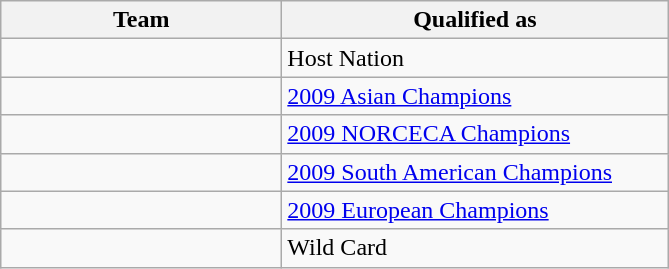<table class="wikitable">
<tr>
<th width=180>Team</th>
<th width=250>Qualified as</th>
</tr>
<tr>
<td></td>
<td>Host Nation</td>
</tr>
<tr>
<td></td>
<td><a href='#'>2009 Asian Champions</a></td>
</tr>
<tr>
<td></td>
<td><a href='#'>2009 NORCECA Champions</a></td>
</tr>
<tr>
<td></td>
<td><a href='#'>2009 South American Champions</a></td>
</tr>
<tr>
<td></td>
<td><a href='#'>2009 European Champions</a></td>
</tr>
<tr>
<td></td>
<td>Wild Card</td>
</tr>
</table>
